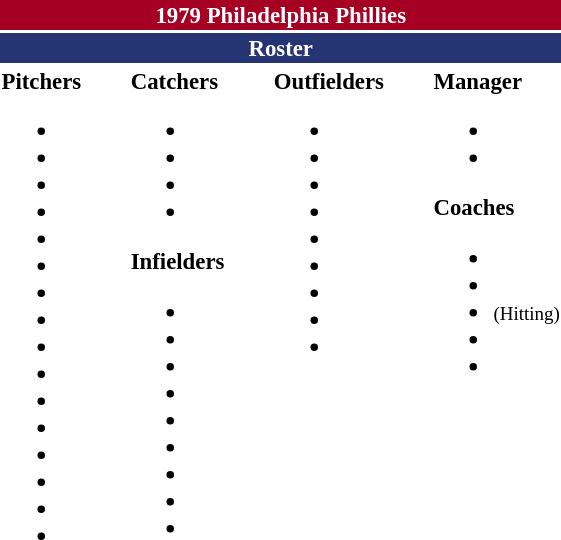<table class="toccolours" style="font-size: 95%;">
<tr>
<th colspan="10" style="background-color: #A50024; color: white; text-align: center;">1979 Philadelphia Phillies</th>
</tr>
<tr>
<td colspan="10" style="background-color: #263473; color: white; text-align: center;"><strong>Roster</strong></td>
</tr>
<tr>
<td valign="top"><strong>Pitchers</strong><br><ul><li></li><li></li><li></li><li></li><li></li><li></li><li></li><li></li><li></li><li></li><li></li><li></li><li></li><li></li><li></li><li></li></ul></td>
<td width="25px"></td>
<td valign="top"><strong>Catchers</strong><br><ul><li></li><li></li><li></li><li></li></ul><strong>Infielders</strong><ul><li></li><li></li><li></li><li></li><li></li><li></li><li></li><li></li><li></li></ul></td>
<td width="25px"></td>
<td valign="top"><strong>Outfielders</strong><br><ul><li></li><li></li><li></li><li></li><li></li><li></li><li></li><li></li><li></li></ul></td>
<td width="25px"></td>
<td valign="top"><strong>Manager</strong><br><ul><li></li><li></li></ul><strong>Coaches</strong><ul><li></li><li></li><li> <small>(Hitting)</small></li><li></li><li></li></ul></td>
</tr>
<tr>
</tr>
</table>
